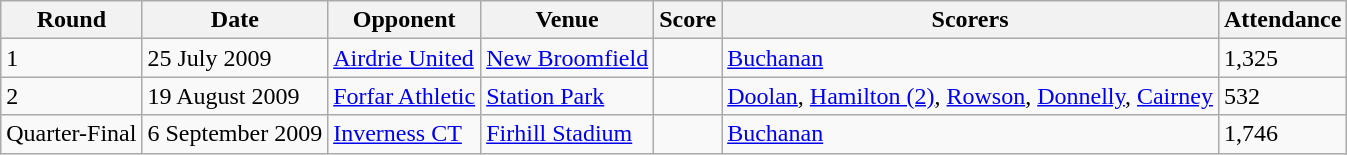<table Class="wikitable">
<tr>
<th>Round</th>
<th>Date</th>
<th>Opponent</th>
<th>Venue</th>
<th>Score</th>
<th>Scorers</th>
<th>Attendance</th>
</tr>
<tr>
<td>1</td>
<td>25 July 2009</td>
<td><a href='#'>Airdrie United</a></td>
<td><a href='#'>New Broomfield</a></td>
<td></td>
<td><a href='#'>Buchanan</a></td>
<td>1,325</td>
</tr>
<tr>
<td>2</td>
<td>19 August 2009</td>
<td><a href='#'>Forfar Athletic</a></td>
<td><a href='#'>Station Park</a></td>
<td></td>
<td><a href='#'>Doolan</a>, <a href='#'>Hamilton (2)</a>, <a href='#'>Rowson</a>, <a href='#'>Donnelly</a>, <a href='#'>Cairney</a></td>
<td>532</td>
</tr>
<tr>
<td>Quarter-Final</td>
<td>6 September 2009</td>
<td><a href='#'>Inverness CT</a></td>
<td><a href='#'>Firhill Stadium</a></td>
<td></td>
<td><a href='#'>Buchanan</a></td>
<td>1,746</td>
</tr>
</table>
